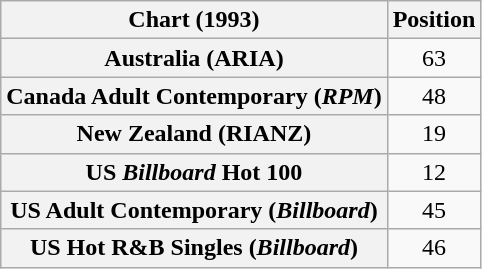<table class="wikitable sortable plainrowheaders" style="text-align:center">
<tr>
<th scope="col">Chart (1993)</th>
<th scope="col">Position</th>
</tr>
<tr>
<th scope="row">Australia (ARIA)</th>
<td>63</td>
</tr>
<tr>
<th scope="row">Canada Adult Contemporary (<em>RPM</em>)</th>
<td>48</td>
</tr>
<tr>
<th scope="row">New Zealand (RIANZ)</th>
<td>19</td>
</tr>
<tr>
<th scope="row">US <em>Billboard</em> Hot 100</th>
<td>12</td>
</tr>
<tr>
<th scope="row">US Adult Contemporary (<em>Billboard</em>)</th>
<td>45</td>
</tr>
<tr>
<th scope="row">US Hot R&B Singles (<em>Billboard</em>)</th>
<td>46</td>
</tr>
</table>
